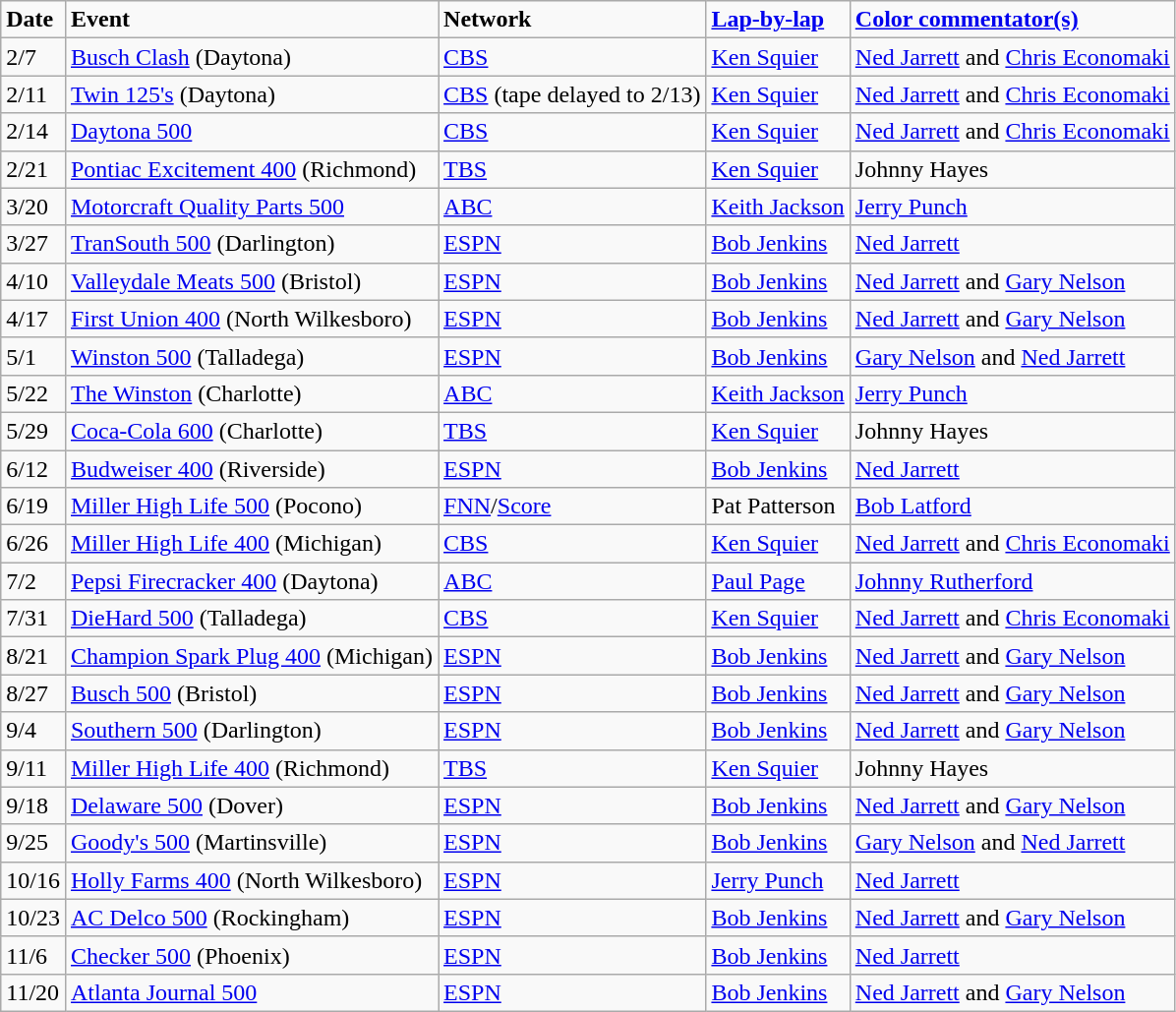<table class=wikitable>
<tr>
<td><strong>Date</strong></td>
<td><strong>Event</strong></td>
<td><strong>Network</strong></td>
<td><strong><a href='#'>Lap-by-lap</a></strong></td>
<td><strong><a href='#'>Color commentator(s)</a></strong></td>
</tr>
<tr>
<td>2/7</td>
<td><a href='#'>Busch Clash</a> (Daytona)</td>
<td><a href='#'>CBS</a></td>
<td><a href='#'>Ken Squier</a></td>
<td><a href='#'>Ned Jarrett</a> and <a href='#'>Chris Economaki</a></td>
</tr>
<tr>
<td>2/11</td>
<td><a href='#'>Twin 125's</a> (Daytona)</td>
<td><a href='#'>CBS</a> (tape delayed to 2/13)</td>
<td><a href='#'>Ken Squier</a></td>
<td><a href='#'>Ned Jarrett</a> and <a href='#'>Chris Economaki</a></td>
</tr>
<tr>
<td>2/14</td>
<td><a href='#'>Daytona 500</a></td>
<td><a href='#'>CBS</a></td>
<td><a href='#'>Ken Squier</a></td>
<td><a href='#'>Ned Jarrett</a> and <a href='#'>Chris Economaki</a></td>
</tr>
<tr>
<td>2/21</td>
<td><a href='#'>Pontiac Excitement 400</a> (Richmond)</td>
<td><a href='#'>TBS</a></td>
<td><a href='#'>Ken Squier</a></td>
<td>Johnny Hayes</td>
</tr>
<tr>
<td>3/20</td>
<td><a href='#'>Motorcraft Quality Parts 500</a></td>
<td><a href='#'>ABC</a></td>
<td><a href='#'>Keith Jackson</a></td>
<td><a href='#'>Jerry Punch</a></td>
</tr>
<tr>
<td>3/27</td>
<td><a href='#'>TranSouth 500</a> (Darlington)</td>
<td><a href='#'>ESPN</a></td>
<td><a href='#'>Bob Jenkins</a></td>
<td><a href='#'>Ned Jarrett</a></td>
</tr>
<tr>
<td>4/10</td>
<td><a href='#'>Valleydale Meats 500</a> (Bristol)</td>
<td><a href='#'>ESPN</a></td>
<td><a href='#'>Bob Jenkins</a></td>
<td><a href='#'>Ned Jarrett</a> and <a href='#'>Gary Nelson</a></td>
</tr>
<tr>
<td>4/17</td>
<td><a href='#'>First Union 400</a> (North Wilkesboro)</td>
<td><a href='#'>ESPN</a></td>
<td><a href='#'>Bob Jenkins</a></td>
<td><a href='#'>Ned Jarrett</a> and <a href='#'>Gary Nelson</a></td>
</tr>
<tr>
<td>5/1</td>
<td><a href='#'>Winston 500</a> (Talladega)</td>
<td><a href='#'>ESPN</a></td>
<td><a href='#'>Bob Jenkins</a></td>
<td><a href='#'>Gary Nelson</a> and <a href='#'>Ned Jarrett</a></td>
</tr>
<tr>
<td>5/22</td>
<td><a href='#'>The Winston</a> (Charlotte)</td>
<td><a href='#'>ABC</a></td>
<td><a href='#'>Keith Jackson</a></td>
<td><a href='#'>Jerry Punch</a></td>
</tr>
<tr>
<td>5/29</td>
<td><a href='#'>Coca-Cola 600</a> (Charlotte)</td>
<td><a href='#'>TBS</a></td>
<td><a href='#'>Ken Squier</a></td>
<td>Johnny Hayes</td>
</tr>
<tr>
<td>6/12</td>
<td><a href='#'>Budweiser 400</a> (Riverside)</td>
<td><a href='#'>ESPN</a></td>
<td><a href='#'>Bob Jenkins</a></td>
<td><a href='#'>Ned Jarrett</a></td>
</tr>
<tr>
<td>6/19</td>
<td><a href='#'>Miller High Life 500</a> (Pocono)</td>
<td><a href='#'>FNN</a>/<a href='#'>Score</a></td>
<td>Pat Patterson</td>
<td><a href='#'>Bob Latford</a></td>
</tr>
<tr>
<td>6/26</td>
<td><a href='#'>Miller High Life 400</a> (Michigan)</td>
<td><a href='#'>CBS</a></td>
<td><a href='#'>Ken Squier</a></td>
<td><a href='#'>Ned Jarrett</a> and <a href='#'>Chris Economaki</a></td>
</tr>
<tr>
<td>7/2</td>
<td><a href='#'>Pepsi Firecracker 400</a> (Daytona)</td>
<td><a href='#'>ABC</a></td>
<td><a href='#'>Paul Page</a></td>
<td><a href='#'>Johnny Rutherford</a></td>
</tr>
<tr>
<td>7/31</td>
<td><a href='#'>DieHard 500</a> (Talladega)</td>
<td><a href='#'>CBS</a></td>
<td><a href='#'>Ken Squier</a></td>
<td><a href='#'>Ned Jarrett</a> and <a href='#'>Chris Economaki</a></td>
</tr>
<tr>
<td>8/21</td>
<td><a href='#'>Champion Spark Plug 400</a> (Michigan)</td>
<td><a href='#'>ESPN</a></td>
<td><a href='#'>Bob Jenkins</a></td>
<td><a href='#'>Ned Jarrett</a> and <a href='#'>Gary Nelson</a></td>
</tr>
<tr>
<td>8/27</td>
<td><a href='#'>Busch 500</a> (Bristol)</td>
<td><a href='#'>ESPN</a></td>
<td><a href='#'>Bob Jenkins</a></td>
<td><a href='#'>Ned Jarrett</a> and <a href='#'>Gary Nelson</a></td>
</tr>
<tr>
<td>9/4</td>
<td><a href='#'>Southern 500</a> (Darlington)</td>
<td><a href='#'>ESPN</a></td>
<td><a href='#'>Bob Jenkins</a></td>
<td><a href='#'>Ned Jarrett</a> and <a href='#'>Gary Nelson</a></td>
</tr>
<tr>
<td>9/11</td>
<td><a href='#'>Miller High Life 400</a> (Richmond)</td>
<td><a href='#'>TBS</a></td>
<td><a href='#'>Ken Squier</a></td>
<td>Johnny Hayes</td>
</tr>
<tr>
<td>9/18</td>
<td><a href='#'>Delaware 500</a> (Dover)</td>
<td><a href='#'>ESPN</a></td>
<td><a href='#'>Bob Jenkins</a></td>
<td><a href='#'>Ned Jarrett</a> and <a href='#'>Gary Nelson</a></td>
</tr>
<tr>
<td>9/25</td>
<td><a href='#'>Goody's 500</a> (Martinsville)</td>
<td><a href='#'>ESPN</a></td>
<td><a href='#'>Bob Jenkins</a></td>
<td><a href='#'>Gary Nelson</a> and <a href='#'>Ned Jarrett</a></td>
</tr>
<tr>
<td>10/16</td>
<td><a href='#'>Holly Farms 400</a> (North Wilkesboro)</td>
<td><a href='#'>ESPN</a></td>
<td><a href='#'>Jerry Punch</a></td>
<td><a href='#'>Ned Jarrett</a></td>
</tr>
<tr>
<td>10/23</td>
<td><a href='#'>AC Delco 500</a> (Rockingham)</td>
<td><a href='#'>ESPN</a></td>
<td><a href='#'>Bob Jenkins</a></td>
<td><a href='#'>Ned Jarrett</a> and <a href='#'>Gary Nelson</a></td>
</tr>
<tr>
<td>11/6</td>
<td><a href='#'>Checker 500</a> (Phoenix)</td>
<td><a href='#'>ESPN</a></td>
<td><a href='#'>Bob Jenkins</a></td>
<td><a href='#'>Ned Jarrett</a></td>
</tr>
<tr>
<td>11/20</td>
<td><a href='#'>Atlanta Journal 500</a></td>
<td><a href='#'>ESPN</a></td>
<td><a href='#'>Bob Jenkins</a></td>
<td><a href='#'>Ned Jarrett</a> and <a href='#'>Gary Nelson</a></td>
</tr>
</table>
